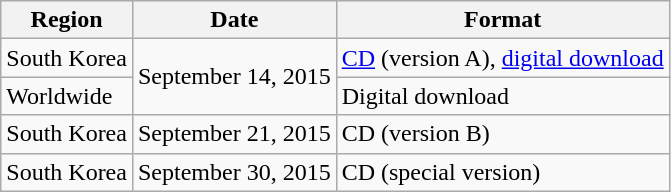<table class="wikitable plainrowheaders">
<tr>
<th>Region</th>
<th>Date</th>
<th>Format</th>
</tr>
<tr>
<td>South Korea</td>
<td rowspan="2">September 14, 2015</td>
<td><a href='#'>CD</a> (version A), <a href='#'>digital download</a></td>
</tr>
<tr>
<td>Worldwide</td>
<td>Digital download</td>
</tr>
<tr>
<td>South Korea</td>
<td>September 21, 2015</td>
<td>CD (version B)</td>
</tr>
<tr>
<td>South Korea</td>
<td>September 30, 2015</td>
<td>CD (special version)</td>
</tr>
</table>
